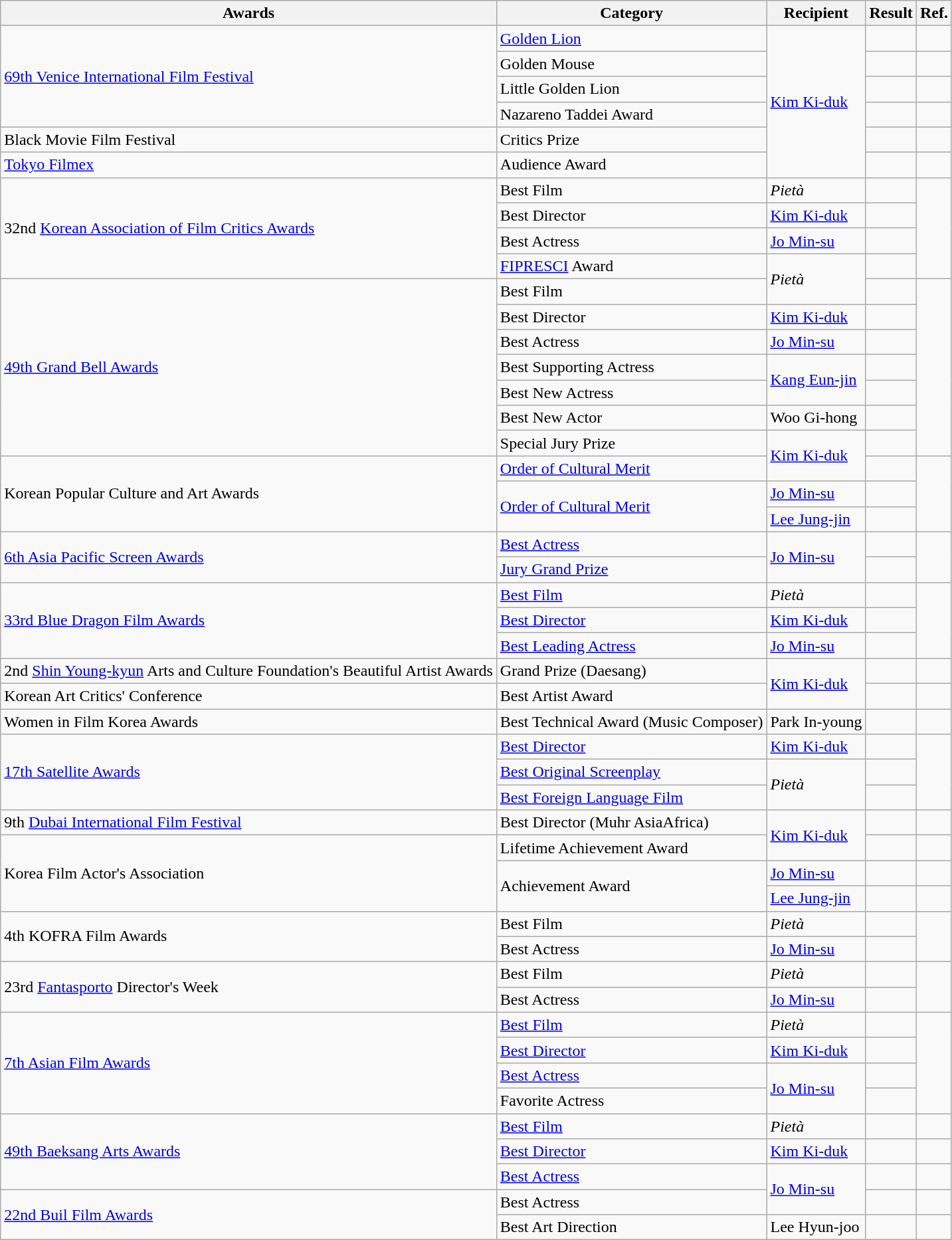<table class="wikitable sortable">
<tr>
<th>Awards</th>
<th>Category</th>
<th>Recipient</th>
<th>Result</th>
<th>Ref.</th>
</tr>
<tr>
<td rowspan="4"><a href='#'>69th Venice International Film Festival</a></td>
<td><a href='#'>Golden Lion</a></td>
<td rowspan="6"><a href='#'>Kim Ki-duk</a></td>
<td></td>
<td></td>
</tr>
<tr>
<td>Golden Mouse</td>
<td></td>
<td></td>
</tr>
<tr>
<td>Little Golden Lion</td>
<td></td>
<td></td>
</tr>
<tr>
<td>Nazareno Taddei Award</td>
<td></td>
<td></td>
</tr>
<tr>
<td>Black Movie Film Festival</td>
<td>Critics Prize</td>
<td></td>
<td></td>
</tr>
<tr>
<td><a href='#'>Tokyo Filmex</a></td>
<td>Audience Award</td>
<td></td>
<td></td>
</tr>
<tr>
<td rowspan="4">32nd <a href='#'>Korean Association of Film Critics Awards</a></td>
<td>Best Film</td>
<td><em>Pietà</em></td>
<td></td>
<td rowspan="4"></td>
</tr>
<tr>
<td>Best Director</td>
<td><a href='#'>Kim Ki-duk</a></td>
<td></td>
</tr>
<tr>
<td>Best Actress</td>
<td><a href='#'>Jo Min-su</a></td>
<td></td>
</tr>
<tr>
<td><a href='#'>FIPRESCI</a> Award</td>
<td rowspan="2"><em>Pietà</em></td>
<td></td>
</tr>
<tr>
<td rowspan="7"><a href='#'>49th Grand Bell Awards</a></td>
<td>Best Film</td>
<td></td>
<td rowspan="7"></td>
</tr>
<tr>
<td>Best Director</td>
<td><a href='#'>Kim Ki-duk</a></td>
<td></td>
</tr>
<tr>
<td>Best Actress</td>
<td><a href='#'>Jo Min-su</a></td>
<td></td>
</tr>
<tr>
<td>Best Supporting Actress</td>
<td rowspan="2"><a href='#'>Kang Eun-jin</a></td>
<td></td>
</tr>
<tr>
<td>Best New Actress</td>
<td></td>
</tr>
<tr>
<td>Best New Actor</td>
<td>Woo Gi-hong</td>
<td></td>
</tr>
<tr>
<td>Special Jury Prize</td>
<td rowspan="2"><a href='#'>Kim Ki-duk</a></td>
<td></td>
</tr>
<tr>
<td rowspan="3">Korean Popular Culture and Art Awards</td>
<td><a href='#'>Order of Cultural Merit</a></td>
<td></td>
<td rowspan="3"></td>
</tr>
<tr>
<td rowspan="2"><a href='#'>Order of Cultural Merit</a></td>
<td><a href='#'>Jo Min-su</a></td>
<td></td>
</tr>
<tr>
<td><a href='#'>Lee Jung-jin</a></td>
<td></td>
</tr>
<tr>
<td rowspan="2"><a href='#'>6th Asia Pacific Screen Awards</a></td>
<td><a href='#'>Best Actress</a></td>
<td rowspan="2"><a href='#'>Jo Min-su</a></td>
<td></td>
<td rowspan="2"></td>
</tr>
<tr>
<td><a href='#'>Jury Grand Prize</a></td>
<td></td>
</tr>
<tr>
<td rowspan="3"><a href='#'>33rd Blue Dragon Film Awards</a></td>
<td><a href='#'>Best Film</a></td>
<td><em>Pietà</em></td>
<td></td>
<td rowspan="3"></td>
</tr>
<tr>
<td><a href='#'>Best Director</a></td>
<td><a href='#'>Kim Ki-duk</a></td>
<td></td>
</tr>
<tr>
<td><a href='#'>Best Leading Actress</a></td>
<td><a href='#'>Jo Min-su</a></td>
<td></td>
</tr>
<tr>
<td>2nd <a href='#'>Shin Young-kyun</a> Arts and Culture Foundation's Beautiful Artist Awards</td>
<td>Grand Prize (Daesang)</td>
<td rowspan="2"><a href='#'>Kim Ki-duk</a></td>
<td></td>
<td></td>
</tr>
<tr>
<td>Korean Art Critics' Conference</td>
<td>Best Artist Award</td>
<td></td>
<td></td>
</tr>
<tr>
<td>Women in Film Korea Awards</td>
<td>Best Technical Award (Music Composer)</td>
<td>Park In-young</td>
<td></td>
<td></td>
</tr>
<tr>
<td rowspan="3"><a href='#'>17th Satellite Awards</a></td>
<td><a href='#'>Best Director</a></td>
<td><a href='#'>Kim Ki-duk</a></td>
<td></td>
<td rowspan="3"></td>
</tr>
<tr>
<td><a href='#'>Best Original Screenplay</a></td>
<td rowspan="2"><em>Pietà</em></td>
<td></td>
</tr>
<tr>
<td><a href='#'>Best Foreign Language Film</a></td>
<td></td>
</tr>
<tr>
<td>9th <a href='#'>Dubai International Film Festival</a></td>
<td>Best Director (Muhr AsiaAfrica)</td>
<td rowspan="2"><a href='#'>Kim Ki-duk</a></td>
<td></td>
<td></td>
</tr>
<tr>
<td rowspan="3">Korea Film Actor's Association</td>
<td>Lifetime Achievement Award</td>
<td></td>
<td></td>
</tr>
<tr>
<td rowspan="2">Achievement Award</td>
<td><a href='#'>Jo Min-su</a></td>
<td></td>
<td></td>
</tr>
<tr>
<td><a href='#'>Lee Jung-jin</a></td>
<td></td>
<td></td>
</tr>
<tr>
<td rowspan="2">4th KOFRA Film Awards</td>
<td>Best Film</td>
<td><em>Pietà</em></td>
<td></td>
<td rowspan="2"></td>
</tr>
<tr>
<td>Best Actress</td>
<td><a href='#'>Jo Min-su</a></td>
<td></td>
</tr>
<tr>
<td rowspan="2">23rd <a href='#'>Fantasporto</a> Director's Week</td>
<td>Best Film</td>
<td><em>Pietà</em></td>
<td></td>
<td rowspan="2"></td>
</tr>
<tr>
<td>Best Actress</td>
<td><a href='#'>Jo Min-su</a></td>
<td></td>
</tr>
<tr>
<td rowspan="4"><a href='#'>7th Asian Film Awards</a></td>
<td><a href='#'>Best Film</a></td>
<td><em>Pietà</em></td>
<td></td>
<td rowspan="4"></td>
</tr>
<tr>
<td><a href='#'>Best Director</a></td>
<td><a href='#'>Kim Ki-duk</a></td>
<td></td>
</tr>
<tr>
<td><a href='#'>Best Actress</a></td>
<td rowspan="2"><a href='#'>Jo Min-su</a></td>
<td></td>
</tr>
<tr>
<td>Favorite Actress</td>
<td></td>
</tr>
<tr>
<td rowspan="3"><a href='#'>49th Baeksang Arts Awards</a></td>
<td><a href='#'>Best Film</a></td>
<td><em>Pietà</em></td>
<td></td>
<td></td>
</tr>
<tr>
<td><a href='#'>Best Director</a></td>
<td><a href='#'>Kim Ki-duk</a></td>
<td></td>
<td></td>
</tr>
<tr>
<td><a href='#'>Best Actress</a></td>
<td rowspan="2"><a href='#'>Jo Min-su</a></td>
<td></td>
<td></td>
</tr>
<tr>
<td rowspan="2"><a href='#'>22nd Buil Film Awards</a></td>
<td>Best Actress</td>
<td></td>
<td></td>
</tr>
<tr>
<td>Best Art Direction</td>
<td>Lee Hyun-joo</td>
<td></td>
<td></td>
</tr>
</table>
